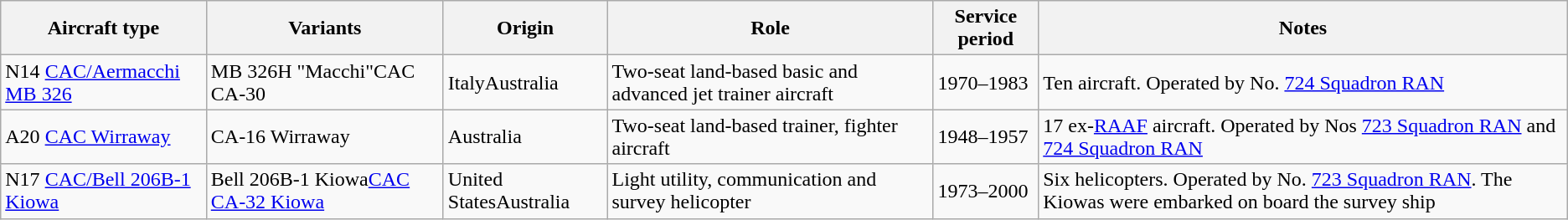<table class="wikitable sortable">
<tr>
<th>Aircraft type</th>
<th>Variants</th>
<th>Origin</th>
<th>Role</th>
<th>Service period</th>
<th>Notes</th>
</tr>
<tr>
<td>N14 <a href='#'>CAC/Aermacchi MB 326</a></td>
<td>MB 326H "Macchi"CAC CA-30</td>
<td>ItalyAustralia</td>
<td>Two-seat land-based basic and advanced jet trainer aircraft</td>
<td>1970–1983</td>
<td>Ten aircraft. Operated by No. <a href='#'>724 Squadron RAN</a></td>
</tr>
<tr>
<td>A20 <a href='#'>CAC Wirraway</a></td>
<td>CA-16 Wirraway</td>
<td>Australia</td>
<td>Two-seat land-based trainer, fighter aircraft</td>
<td>1948–1957</td>
<td>17 ex-<a href='#'>RAAF</a> aircraft. Operated by Nos <a href='#'>723 Squadron RAN</a> and <a href='#'>724 Squadron RAN</a></td>
</tr>
<tr>
<td>N17 <a href='#'>CAC/Bell 206B-1 Kiowa</a></td>
<td>Bell 206B-1 Kiowa<a href='#'>CAC CA-32 Kiowa</a></td>
<td>United StatesAustralia</td>
<td>Light utility, communication and survey helicopter</td>
<td>1973–2000</td>
<td>Six helicopters. Operated by No. <a href='#'>723 Squadron RAN</a>. The Kiowas were embarked on board the survey ship </td>
</tr>
</table>
